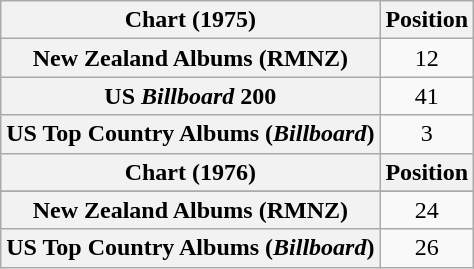<table class="wikitable sortable plainrowheaders" style="text-align:center">
<tr>
<th scope="col">Chart (1975)</th>
<th scope="col">Position</th>
</tr>
<tr>
<th scope="row">New Zealand Albums (RMNZ)</th>
<td>12</td>
</tr>
<tr>
<th scope="row">US <em>Billboard</em> 200</th>
<td>41</td>
</tr>
<tr>
<th scope="row">US Top Country Albums (<em>Billboard</em>)</th>
<td>3</td>
</tr>
<tr>
<th scope="col">Chart (1976)</th>
<th scope="col">Position</th>
</tr>
<tr>
</tr>
<tr>
<th scope="row">New Zealand Albums (RMNZ)</th>
<td>24</td>
</tr>
<tr>
<th scope="row">US Top Country Albums (<em>Billboard</em>)</th>
<td>26</td>
</tr>
</table>
